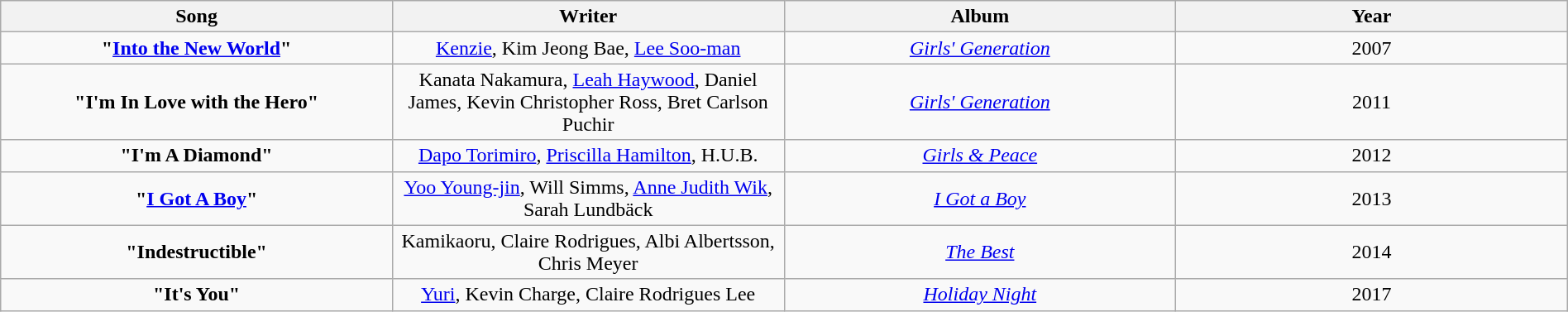<table class="wikitable" style="text-align:center; width:100%">
<tr>
<th style="width:25%">Song</th>
<th style="width:25%">Writer</th>
<th style="width:25%">Album</th>
<th style="width:25%">Year</th>
</tr>
<tr>
<td><strong>"<a href='#'>Into the New World</a>"</strong></td>
<td><a href='#'>Kenzie</a>, Kim Jeong Bae, <a href='#'>Lee Soo-man</a></td>
<td><em><a href='#'>Girls' Generation</a></em></td>
<td>2007</td>
</tr>
<tr>
<td><strong>"I'm In Love with the Hero"</strong></td>
<td>Kanata Nakamura, <a href='#'>Leah Haywood</a>, Daniel James, Kevin Christopher Ross, Bret Carlson Puchir</td>
<td><em><a href='#'>Girls' Generation</a></em></td>
<td>2011</td>
</tr>
<tr>
<td><strong>"I'm A Diamond"</strong></td>
<td><a href='#'>Dapo Torimiro</a>, <a href='#'>Priscilla Hamilton</a>, H.U.B.</td>
<td><em><a href='#'>Girls & Peace</a></em></td>
<td>2012</td>
</tr>
<tr>
<td><strong>"<a href='#'>I Got A Boy</a>"</strong></td>
<td><a href='#'>Yoo Young-jin</a>, Will Simms, <a href='#'>Anne Judith Wik</a>, Sarah Lundbäck</td>
<td><em><a href='#'>I Got a Boy</a></em></td>
<td>2013</td>
</tr>
<tr>
<td><strong>"Indestructible"</strong></td>
<td>Kamikaoru, Claire Rodrigues, Albi Albertsson, Chris Meyer</td>
<td><em><a href='#'>The Best</a></em></td>
<td>2014</td>
</tr>
<tr>
<td><strong>"It's You"</strong></td>
<td><a href='#'>Yuri</a>, Kevin Charge, Claire Rodrigues Lee</td>
<td><em><a href='#'>Holiday Night</a></em></td>
<td>2017</td>
</tr>
</table>
